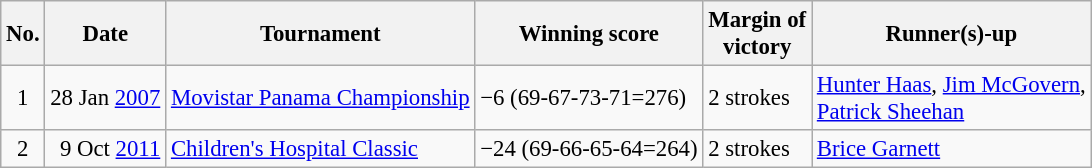<table class="wikitable" style="font-size:95%;">
<tr>
<th>No.</th>
<th>Date</th>
<th>Tournament</th>
<th>Winning score</th>
<th>Margin of<br>victory</th>
<th>Runner(s)-up</th>
</tr>
<tr>
<td align=center>1</td>
<td align=right>28 Jan <a href='#'>2007</a></td>
<td><a href='#'>Movistar Panama Championship</a></td>
<td>−6 (69-67-73-71=276)</td>
<td>2 strokes</td>
<td> <a href='#'>Hunter Haas</a>,  <a href='#'>Jim McGovern</a>,<br> <a href='#'>Patrick Sheehan</a></td>
</tr>
<tr>
<td align=center>2</td>
<td align=right>9 Oct <a href='#'>2011</a></td>
<td><a href='#'>Children's Hospital Classic</a></td>
<td>−24 (69-66-65-64=264)</td>
<td>2 strokes</td>
<td> <a href='#'>Brice Garnett</a></td>
</tr>
</table>
